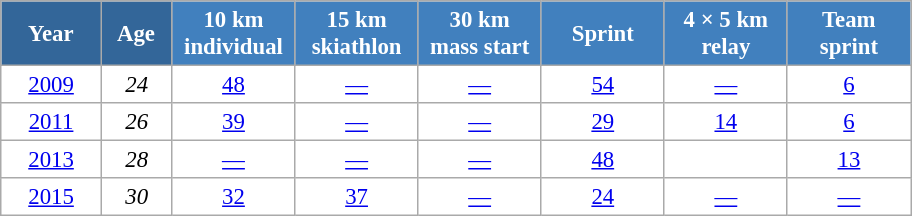<table class="wikitable" style="font-size:95%; text-align:center; border:grey solid 1px; border-collapse:collapse; background:#ffffff;">
<tr>
<th style="background-color:#369; color:white; width:60px;"> Year </th>
<th style="background-color:#369; color:white; width:40px;"> Age </th>
<th style="background-color:#4180be; color:white; width:75px;"> 10 km <br> individual </th>
<th style="background-color:#4180be; color:white; width:75px;"> 15 km <br> skiathlon </th>
<th style="background-color:#4180be; color:white; width:75px;"> 30 km <br> mass start </th>
<th style="background-color:#4180be; color:white; width:75px;"> Sprint </th>
<th style="background-color:#4180be; color:white; width:75px;"> 4 × 5 km <br> relay </th>
<th style="background-color:#4180be; color:white; width:75px;"> Team <br> sprint </th>
</tr>
<tr>
<td><a href='#'>2009</a></td>
<td><em>24</em></td>
<td><a href='#'>48</a></td>
<td><a href='#'>—</a></td>
<td><a href='#'>—</a></td>
<td><a href='#'>54</a></td>
<td><a href='#'>—</a></td>
<td><a href='#'>6</a></td>
</tr>
<tr>
<td><a href='#'>2011</a></td>
<td><em>26</em></td>
<td><a href='#'>39</a></td>
<td><a href='#'>—</a></td>
<td><a href='#'>—</a></td>
<td><a href='#'>29</a></td>
<td><a href='#'>14</a></td>
<td><a href='#'>6</a></td>
</tr>
<tr>
<td><a href='#'>2013</a></td>
<td><em>28</em></td>
<td><a href='#'>—</a></td>
<td><a href='#'>—</a></td>
<td><a href='#'>—</a></td>
<td><a href='#'>48</a></td>
<td><a href='#'></a></td>
<td><a href='#'>13</a></td>
</tr>
<tr>
<td><a href='#'>2015</a></td>
<td><em>30</em></td>
<td><a href='#'>32</a></td>
<td><a href='#'>37</a></td>
<td><a href='#'>—</a></td>
<td><a href='#'>24</a></td>
<td><a href='#'>—</a></td>
<td><a href='#'>—</a></td>
</tr>
</table>
